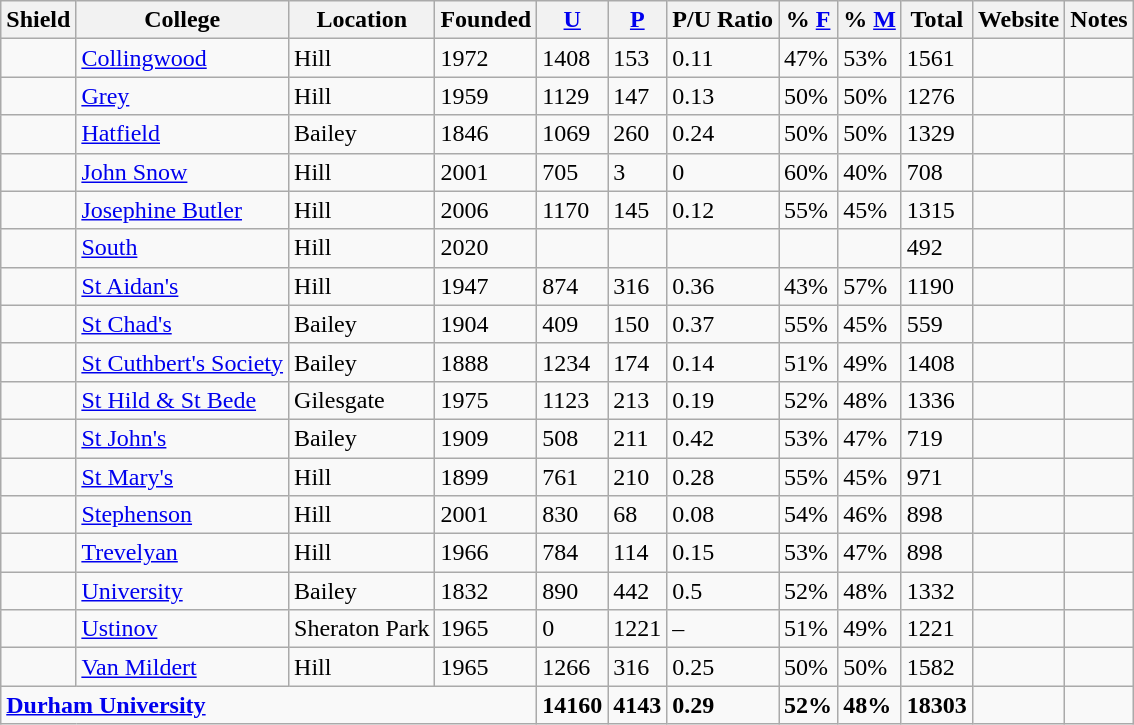<table class="wikitable sortable">
<tr>
<th class="unsortable">Shield</th>
<th>College</th>
<th>Location</th>
<th>Founded</th>
<th><a href='#'>U</a></th>
<th><a href='#'>P</a></th>
<th>P/U Ratio</th>
<th>% <a href='#'>F</a></th>
<th>% <a href='#'>M</a></th>
<th>Total</th>
<th class="unsortable">Website</th>
<th class="unsortable">Notes</th>
</tr>
<tr>
<td></td>
<td align="left"><a href='#'>Collingwood</a></td>
<td align="left">Hill</td>
<td>1972</td>
<td>1408</td>
<td>153</td>
<td>0.11</td>
<td>47%</td>
<td>53%</td>
<td>1561</td>
<td></td>
<td></td>
</tr>
<tr>
<td></td>
<td align="left"><a href='#'>Grey</a></td>
<td align="left">Hill</td>
<td>1959</td>
<td>1129</td>
<td>147</td>
<td>0.13</td>
<td>50%</td>
<td>50%</td>
<td>1276</td>
<td></td>
<td></td>
</tr>
<tr>
<td></td>
<td align="left"><a href='#'>Hatfield</a></td>
<td align="left">Bailey</td>
<td>1846</td>
<td>1069</td>
<td>260</td>
<td>0.24</td>
<td>50%</td>
<td>50%</td>
<td>1329</td>
<td></td>
<td></td>
</tr>
<tr>
<td></td>
<td align="left"><a href='#'>John Snow</a></td>
<td align="left">Hill</td>
<td>2001</td>
<td>705</td>
<td>3</td>
<td>0</td>
<td>60%</td>
<td>40%</td>
<td>708</td>
<td></td>
<td></td>
</tr>
<tr>
<td></td>
<td align="left"><a href='#'>Josephine Butler</a></td>
<td align="left">Hill</td>
<td>2006</td>
<td>1170</td>
<td>145</td>
<td>0.12</td>
<td>55%</td>
<td>45%</td>
<td>1315</td>
<td></td>
<td></td>
</tr>
<tr>
<td></td>
<td align="left"><a href='#'>South</a></td>
<td align="left">Hill</td>
<td>2020</td>
<td></td>
<td></td>
<td></td>
<td></td>
<td></td>
<td>492</td>
<td></td>
<td></td>
</tr>
<tr>
<td></td>
<td align="left"><a href='#'>St Aidan's</a></td>
<td align="left">Hill</td>
<td>1947</td>
<td>874</td>
<td>316</td>
<td>0.36</td>
<td>43%</td>
<td>57%</td>
<td>1190</td>
<td></td>
<td></td>
</tr>
<tr>
<td></td>
<td align="left"><a href='#'>St Chad's</a></td>
<td align="left">Bailey</td>
<td>1904</td>
<td>409</td>
<td>150</td>
<td>0.37</td>
<td>55%</td>
<td>45%</td>
<td>559</td>
<td></td>
<td></td>
</tr>
<tr>
<td></td>
<td align="left"><a href='#'>St Cuthbert's Society</a></td>
<td align="left">Bailey</td>
<td>1888</td>
<td>1234</td>
<td>174</td>
<td>0.14</td>
<td>51%</td>
<td>49%</td>
<td>1408</td>
<td></td>
<td></td>
</tr>
<tr>
<td></td>
<td align="left"><a href='#'>St Hild & St Bede</a></td>
<td align="left">Gilesgate</td>
<td>1975</td>
<td>1123</td>
<td>213</td>
<td>0.19</td>
<td>52%</td>
<td>48%</td>
<td>1336</td>
<td></td>
<td></td>
</tr>
<tr>
<td></td>
<td align="left"><a href='#'>St John's</a></td>
<td align="left">Bailey</td>
<td>1909</td>
<td>508</td>
<td>211</td>
<td>0.42</td>
<td>53%</td>
<td>47%</td>
<td>719</td>
<td></td>
<td></td>
</tr>
<tr>
<td></td>
<td align="left"><a href='#'>St Mary's</a></td>
<td align="left">Hill</td>
<td>1899</td>
<td>761</td>
<td>210</td>
<td>0.28</td>
<td>55%</td>
<td>45%</td>
<td>971</td>
<td></td>
<td></td>
</tr>
<tr>
<td></td>
<td align="left"><a href='#'>Stephenson</a></td>
<td align="left">Hill</td>
<td>2001</td>
<td>830</td>
<td>68</td>
<td>0.08</td>
<td>54%</td>
<td>46%</td>
<td>898</td>
<td></td>
<td></td>
</tr>
<tr>
<td></td>
<td align="left"><a href='#'>Trevelyan</a></td>
<td align="left">Hill</td>
<td>1966</td>
<td>784</td>
<td>114</td>
<td>0.15</td>
<td>53%</td>
<td>47%</td>
<td>898</td>
<td></td>
<td></td>
</tr>
<tr>
<td></td>
<td align="left"><a href='#'>University</a></td>
<td align="left">Bailey</td>
<td>1832</td>
<td>890</td>
<td>442</td>
<td>0.5</td>
<td>52%</td>
<td>48%</td>
<td>1332</td>
<td></td>
<td></td>
</tr>
<tr>
<td></td>
<td align="left"><a href='#'>Ustinov</a></td>
<td align="left">Sheraton Park</td>
<td>1965</td>
<td>0</td>
<td>1221</td>
<td>–</td>
<td>51%</td>
<td>49%</td>
<td>1221</td>
<td></td>
<td align="left"></td>
</tr>
<tr>
<td></td>
<td align="left"><a href='#'>Van Mildert</a></td>
<td align="left">Hill</td>
<td>1965</td>
<td>1266</td>
<td>316</td>
<td>0.25</td>
<td>50%</td>
<td>50%</td>
<td>1582</td>
<td></td>
<td></td>
</tr>
<tr class="sortbottom">
<td colspan="4" align="left"><strong><a href='#'>Durham University</a></strong></td>
<td><strong>14160</strong></td>
<td><strong>4143</strong></td>
<td><strong>0.29</strong></td>
<td><strong>52%</strong></td>
<td><strong>48%</strong></td>
<td><strong>18303</strong></td>
<td><strong></strong></td>
<td></td>
</tr>
</table>
